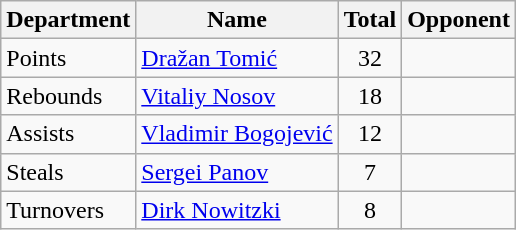<table class=wikitable>
<tr>
<th>Department</th>
<th>Name</th>
<th>Total</th>
<th>Opponent</th>
</tr>
<tr>
<td>Points</td>
<td> <a href='#'>Dražan Tomić</a></td>
<td align=center>32</td>
<td></td>
</tr>
<tr>
<td>Rebounds</td>
<td> <a href='#'>Vitaliy Nosov</a></td>
<td align=center>18</td>
<td></td>
</tr>
<tr>
<td>Assists</td>
<td> <a href='#'>Vladimir Bogojević</a></td>
<td align=center>12</td>
<td></td>
</tr>
<tr>
<td>Steals</td>
<td> <a href='#'>Sergei Panov</a></td>
<td align=center>7</td>
<td></td>
</tr>
<tr>
<td>Turnovers</td>
<td> <a href='#'>Dirk Nowitzki</a></td>
<td align=center>8</td>
<td></td>
</tr>
</table>
